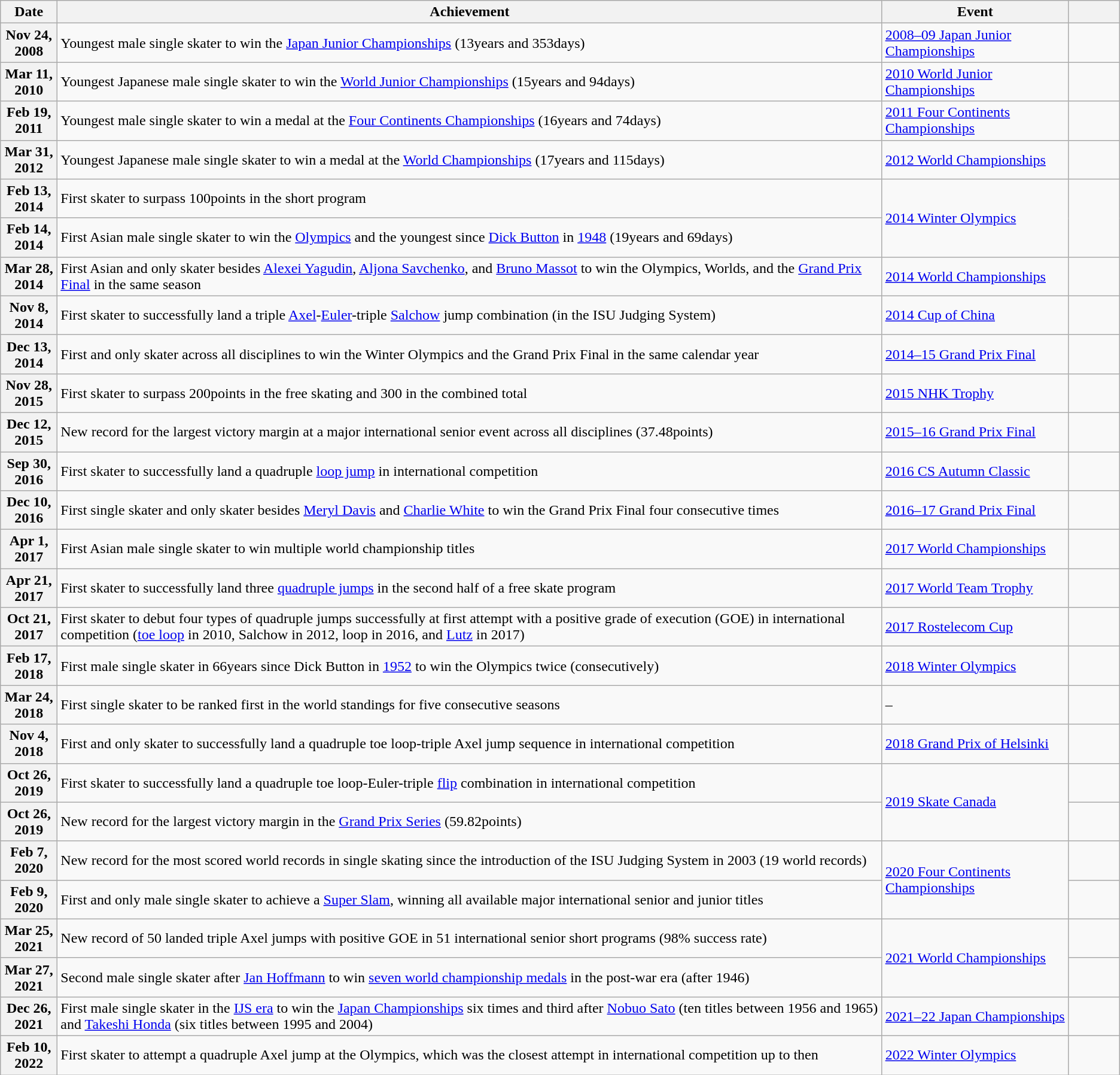<table class="wikitable plainrowheaders">
<tr>
<th scope=col width=56px>Date</th>
<th scope=col>Achievement</th>
<th scope=col width=200px>Event</th>
<th scope=col width=50px></th>
</tr>
<tr>
<th scope=row>Nov 24, 2008</th>
<td>Youngest male single skater to win the <a href='#'>Japan Junior Championships</a> (13years and 353days)</td>
<td><a href='#'>2008–09 Japan Junior Championships</a></td>
<td></td>
</tr>
<tr>
<th scope=row>Mar 11, 2010</th>
<td>Youngest Japanese male single skater to win the <a href='#'>World Junior Championships</a> (15years and 94days)</td>
<td><a href='#'>2010 World Junior Championships</a></td>
<td></td>
</tr>
<tr>
<th scope=row>Feb 19, 2011</th>
<td>Youngest male single skater to win a medal at the <a href='#'>Four Continents Championships</a> (16years and 74days)</td>
<td><a href='#'>2011 Four Continents Championships</a></td>
<td></td>
</tr>
<tr>
<th scope=row>Mar 31, 2012</th>
<td>Youngest Japanese male single skater to win a medal at the <a href='#'>World Championships</a> (17years and 115days)</td>
<td><a href='#'>2012 World Championships</a></td>
<td></td>
</tr>
<tr>
<th scope=row>Feb 13, 2014</th>
<td>First skater to surpass 100points in the short program</td>
<td rowspan=2><a href='#'>2014 Winter Olympics</a></td>
<td rowspan=2></td>
</tr>
<tr>
<th scope=row>Feb 14, 2014</th>
<td>First Asian male single skater to win the <a href='#'>Olympics</a> and the youngest since <a href='#'>Dick Button</a> in <a href='#'>1948</a> (19years and 69days)</td>
</tr>
<tr>
<th scope=row>Mar 28, 2014</th>
<td>First Asian and only skater besides <a href='#'>Alexei Yagudin</a>, <a href='#'>Aljona Savchenko</a>, and <a href='#'>Bruno Massot</a> to win the Olympics, Worlds, and the <a href='#'>Grand Prix Final</a> in the same season</td>
<td><a href='#'>2014 World Championships</a></td>
<td></td>
</tr>
<tr>
<th scope=row>Nov 8, 2014</th>
<td>First skater to successfully land a triple <a href='#'>Axel</a>-<a href='#'>Euler</a>-triple <a href='#'>Salchow</a> jump combination (in the ISU Judging System)</td>
<td><a href='#'>2014 Cup of China</a></td>
<td></td>
</tr>
<tr>
<th scope=row>Dec 13, 2014</th>
<td>First and only skater across all disciplines to win the Winter Olympics and the Grand Prix Final in the same calendar year</td>
<td><a href='#'>2014–15 Grand Prix Final</a></td>
<td></td>
</tr>
<tr>
<th scope=row>Nov 28, 2015</th>
<td>First skater to surpass 200points in the free skating and 300 in the combined total</td>
<td><a href='#'>2015 NHK Trophy</a></td>
<td></td>
</tr>
<tr>
<th scope=row>Dec 12, 2015</th>
<td>New record for the largest victory margin at a major international senior event across all disciplines (37.48points)</td>
<td><a href='#'>2015–16 Grand Prix Final</a></td>
<td></td>
</tr>
<tr>
<th scope=row>Sep 30, 2016</th>
<td>First skater to successfully land a quadruple <a href='#'>loop jump</a> in international competition</td>
<td><a href='#'>2016 CS Autumn Classic</a></td>
<td></td>
</tr>
<tr>
<th scope=row>Dec 10, 2016</th>
<td>First single skater and only skater besides <a href='#'>Meryl Davis</a> and <a href='#'>Charlie White</a> to win the Grand Prix Final four consecutive times</td>
<td><a href='#'>2016–17 Grand Prix Final</a></td>
<td></td>
</tr>
<tr>
<th scope=row>Apr 1, 2017</th>
<td>First Asian male single skater to win multiple world championship titles</td>
<td><a href='#'>2017 World Championships</a></td>
<td></td>
</tr>
<tr>
<th scope=row>Apr 21, 2017</th>
<td>First skater to successfully land three <a href='#'>quadruple jumps</a> in the second half of a free skate program</td>
<td><a href='#'>2017 World Team Trophy</a></td>
<td></td>
</tr>
<tr>
<th scope=row>Oct 21, 2017</th>
<td>First skater to debut four types of quadruple jumps successfully at first attempt with a positive grade of execution (GOE) in international competition (<a href='#'>toe loop</a> in 2010, Salchow in 2012, loop in 2016, and <a href='#'>Lutz</a> in 2017)</td>
<td><a href='#'>2017 Rostelecom Cup</a></td>
<td></td>
</tr>
<tr>
<th scope=row>Feb 17, 2018</th>
<td>First male single skater in 66years since Dick Button in <a href='#'>1952</a> to win the Olympics twice (consecutively)</td>
<td><a href='#'>2018 Winter Olympics</a></td>
<td></td>
</tr>
<tr>
<th scope=row>Mar 24, 2018</th>
<td>First single skater to be ranked first in the world standings for five consecutive seasons</td>
<td>–</td>
<td></td>
</tr>
<tr>
<th scope=row>Nov 4, 2018</th>
<td>First and only skater to successfully land a quadruple toe loop-triple Axel jump sequence in international competition</td>
<td><a href='#'>2018 Grand Prix of Helsinki</a></td>
<td></td>
</tr>
<tr>
<th scope=row>Oct 26, 2019</th>
<td>First skater to successfully land a quadruple toe loop-Euler-triple <a href='#'>flip</a> combination in international competition</td>
<td rowspan=2><a href='#'>2019 Skate Canada</a></td>
<td></td>
</tr>
<tr>
<th scope=row>Oct 26, 2019</th>
<td>New record for the largest victory margin in the <a href='#'>Grand Prix Series</a> (59.82points)</td>
<td></td>
</tr>
<tr>
<th scope=row>Feb 7, 2020</th>
<td>New record for the most scored world records in single skating since the introduction of the ISU Judging System in 2003 (19 world records)</td>
<td rowspan=2><a href='#'>2020 Four Continents Championships</a></td>
<td></td>
</tr>
<tr>
<th scope=row>Feb 9, 2020</th>
<td>First and only male single skater to achieve a <a href='#'>Super Slam</a>, winning all available major international senior and junior titles</td>
<td></td>
</tr>
<tr>
<th scope=row>Mar 25, 2021</th>
<td>New record of 50 landed triple Axel jumps with positive GOE in 51 international senior short programs (98% success rate)</td>
<td rowspan=2><a href='#'>2021 World Championships</a></td>
<td></td>
</tr>
<tr>
<th scope=row>Mar 27, 2021</th>
<td>Second male single skater after <a href='#'>Jan Hoffmann</a> to win <a href='#'>seven world championship medals</a> in the post-war era (after 1946)</td>
<td></td>
</tr>
<tr>
<th scope=row>Dec 26, 2021</th>
<td>First male single skater in the <a href='#'>IJS era</a> to win the <a href='#'>Japan Championships</a> six times and third after <a href='#'>Nobuo Sato</a> (ten titles between 1956 and 1965) and <a href='#'>Takeshi Honda</a> (six titles between 1995 and 2004)</td>
<td><a href='#'>2021–22 Japan Championships</a></td>
<td></td>
</tr>
<tr>
<th scope=row>Feb 10, 2022</th>
<td>First skater to attempt a quadruple Axel jump at the Olympics, which was the closest attempt in international competition up to then</td>
<td><a href='#'>2022 Winter Olympics</a></td>
<td></td>
</tr>
</table>
